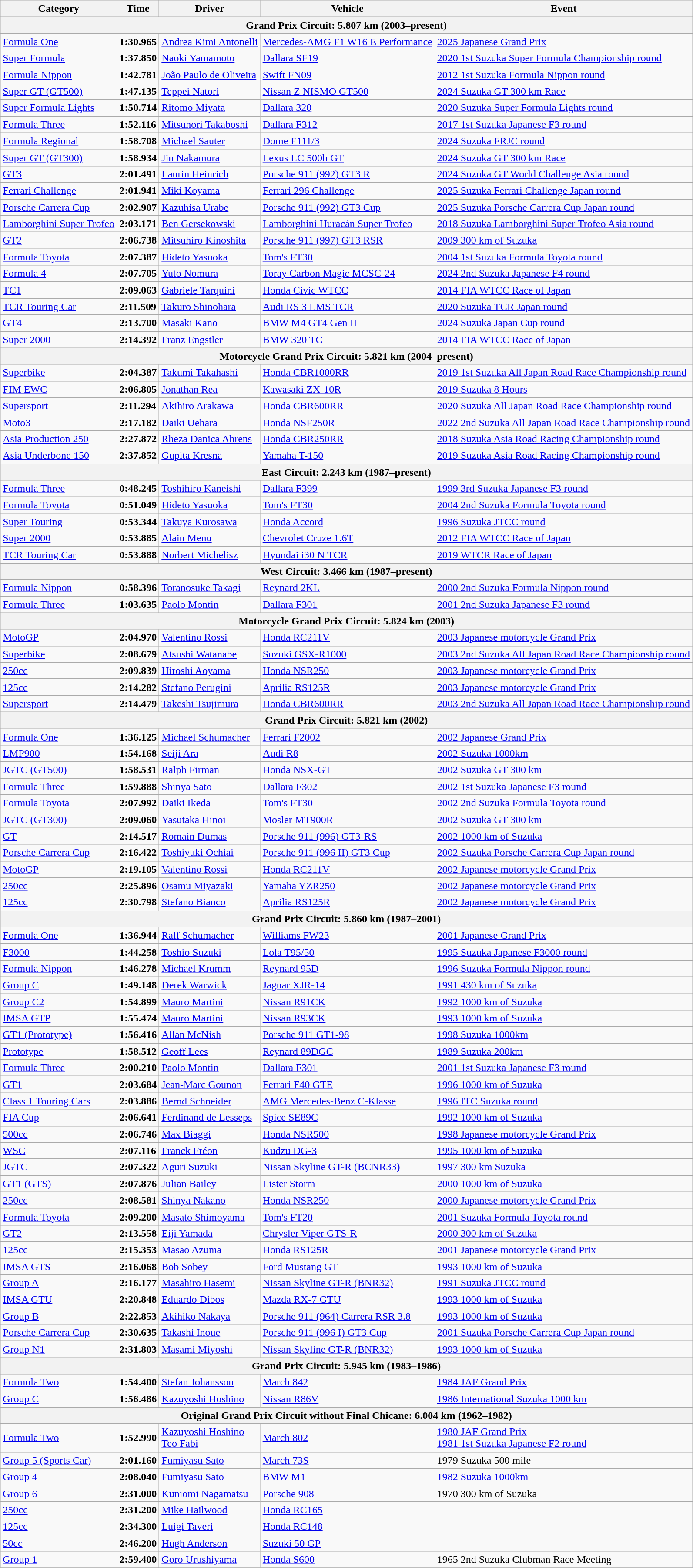<table class="wikitable">
<tr>
<th>Category</th>
<th>Time</th>
<th>Driver</th>
<th>Vehicle</th>
<th>Event</th>
</tr>
<tr>
<th colspan=5>Grand Prix Circuit: 5.807 km (2003–present)</th>
</tr>
<tr>
<td><a href='#'>Formula One</a></td>
<td><strong>1:30.965</strong></td>
<td><a href='#'>Andrea Kimi Antonelli</a></td>
<td><a href='#'>Mercedes-AMG F1 W16 E Performance</a></td>
<td><a href='#'>2025 Japanese Grand Prix</a></td>
</tr>
<tr>
<td><a href='#'>Super Formula</a></td>
<td><strong>1:37.850</strong></td>
<td><a href='#'>Naoki Yamamoto</a></td>
<td><a href='#'>Dallara SF19</a></td>
<td><a href='#'>2020 1st Suzuka Super Formula Championship round</a></td>
</tr>
<tr>
<td><a href='#'>Formula Nippon</a></td>
<td><strong>1:42.781</strong></td>
<td><a href='#'>João Paulo de Oliveira</a></td>
<td><a href='#'>Swift FN09</a></td>
<td><a href='#'>2012 1st Suzuka Formula Nippon round</a></td>
</tr>
<tr>
<td><a href='#'>Super GT (GT500)</a></td>
<td><strong>1:47.135</strong></td>
<td><a href='#'>Teppei Natori</a></td>
<td><a href='#'>Nissan Z NISMO GT500</a></td>
<td><a href='#'>2024 Suzuka GT 300 km Race</a></td>
</tr>
<tr>
<td><a href='#'>Super Formula Lights</a></td>
<td><strong>1:50.714</strong></td>
<td><a href='#'>Ritomo Miyata</a></td>
<td><a href='#'>Dallara 320</a></td>
<td><a href='#'>2020 Suzuka Super Formula Lights round</a></td>
</tr>
<tr>
<td><a href='#'>Formula Three</a></td>
<td><strong>1:52.116</strong></td>
<td><a href='#'>Mitsunori Takaboshi</a></td>
<td><a href='#'>Dallara F312</a></td>
<td><a href='#'>2017 1st Suzuka Japanese F3 round</a></td>
</tr>
<tr>
<td><a href='#'>Formula Regional</a></td>
<td><strong>1:58.708</strong></td>
<td><a href='#'>Michael Sauter</a></td>
<td><a href='#'>Dome F111/3</a></td>
<td><a href='#'>2024 Suzuka FRJC round</a></td>
</tr>
<tr>
<td><a href='#'>Super GT (GT300)</a></td>
<td><strong>1:58.934</strong></td>
<td><a href='#'>Jin Nakamura</a></td>
<td><a href='#'>Lexus LC 500h GT</a></td>
<td><a href='#'>2024 Suzuka GT 300 km Race</a></td>
</tr>
<tr>
<td><a href='#'>GT3</a></td>
<td><strong>2:01.491</strong></td>
<td><a href='#'>Laurin Heinrich</a></td>
<td><a href='#'>Porsche 911 (992) GT3 R</a></td>
<td><a href='#'>2024 Suzuka GT World Challenge Asia round</a></td>
</tr>
<tr>
<td><a href='#'>Ferrari Challenge</a></td>
<td><strong>2:01.941</strong></td>
<td><a href='#'>Miki Koyama</a></td>
<td><a href='#'>Ferrari 296 Challenge</a></td>
<td><a href='#'>2025 Suzuka Ferrari Challenge Japan round</a></td>
</tr>
<tr>
<td><a href='#'>Porsche Carrera Cup</a></td>
<td><strong>2:02.907</strong></td>
<td><a href='#'>Kazuhisa Urabe</a></td>
<td><a href='#'>Porsche 911 (992) GT3 Cup</a></td>
<td><a href='#'>2025 Suzuka Porsche Carrera Cup Japan round</a></td>
</tr>
<tr>
<td><a href='#'>Lamborghini Super Trofeo</a></td>
<td><strong>2:03.171</strong></td>
<td><a href='#'>Ben Gersekowski</a></td>
<td><a href='#'>Lamborghini Huracán Super Trofeo</a></td>
<td><a href='#'>2018 Suzuka Lamborghini Super Trofeo Asia round</a></td>
</tr>
<tr>
<td><a href='#'>GT2</a></td>
<td><strong>2:06.738</strong></td>
<td><a href='#'>Mitsuhiro Kinoshita</a></td>
<td><a href='#'>Porsche 911 (997) GT3 RSR</a></td>
<td><a href='#'>2009 300 km of Suzuka</a></td>
</tr>
<tr>
<td><a href='#'>Formula Toyota</a></td>
<td><strong>2:07.387</strong></td>
<td><a href='#'>Hideto Yasuoka</a></td>
<td><a href='#'>Tom's FT30</a></td>
<td><a href='#'>2004 1st Suzuka Formula Toyota round</a></td>
</tr>
<tr>
<td><a href='#'>Formula 4</a></td>
<td><strong>2:07.705</strong></td>
<td><a href='#'>Yuto Nomura</a></td>
<td><a href='#'>Toray Carbon Magic MCSC-24</a></td>
<td><a href='#'>2024 2nd Suzuka Japanese F4 round</a></td>
</tr>
<tr>
<td><a href='#'>TC1</a></td>
<td><strong>2:09.063</strong></td>
<td><a href='#'>Gabriele Tarquini</a></td>
<td><a href='#'>Honda Civic WTCC</a></td>
<td><a href='#'>2014 FIA WTCC Race of Japan</a></td>
</tr>
<tr>
<td><a href='#'>TCR Touring Car</a></td>
<td><strong>2:11.509</strong></td>
<td><a href='#'>Takuro Shinohara</a></td>
<td><a href='#'>Audi RS 3 LMS TCR</a></td>
<td><a href='#'>2020 Suzuka TCR Japan round</a></td>
</tr>
<tr>
<td><a href='#'>GT4</a></td>
<td><strong>2:13.700</strong></td>
<td><a href='#'>Masaki Kano</a></td>
<td><a href='#'>BMW M4 GT4 Gen II</a></td>
<td><a href='#'>2024 Suzuka Japan Cup round</a></td>
</tr>
<tr>
<td><a href='#'>Super 2000</a></td>
<td><strong>2:14.392</strong></td>
<td><a href='#'>Franz Engstler</a></td>
<td><a href='#'>BMW 320 TC</a></td>
<td><a href='#'>2014 FIA WTCC Race of Japan</a></td>
</tr>
<tr>
<th colspan=5>Motorcycle Grand Prix Circuit: 5.821 km (2004–present)</th>
</tr>
<tr>
<td><a href='#'>Superbike</a></td>
<td><strong>2:04.387</strong></td>
<td><a href='#'>Takumi Takahashi</a></td>
<td><a href='#'>Honda CBR1000RR</a></td>
<td><a href='#'>2019 1st Suzuka All Japan Road Race Championship round</a></td>
</tr>
<tr>
<td><a href='#'>FIM EWC</a></td>
<td><strong>2:06.805</strong></td>
<td><a href='#'>Jonathan Rea</a></td>
<td><a href='#'>Kawasaki ZX-10R</a></td>
<td><a href='#'>2019 Suzuka 8 Hours</a></td>
</tr>
<tr>
<td><a href='#'>Supersport</a></td>
<td><strong>2:11.294</strong></td>
<td><a href='#'>Akihiro Arakawa</a></td>
<td><a href='#'>Honda CBR600RR</a></td>
<td><a href='#'>2020 Suzuka All Japan Road Race Championship round</a></td>
</tr>
<tr>
<td><a href='#'>Moto3</a></td>
<td><strong>2:17.182</strong></td>
<td><a href='#'>Daiki Uehara</a></td>
<td><a href='#'>Honda NSF250R</a></td>
<td><a href='#'>2022 2nd Suzuka All Japan Road Race Championship round</a></td>
</tr>
<tr>
<td><a href='#'>Asia Production 250</a></td>
<td><strong>2:27.872</strong></td>
<td><a href='#'>Rheza Danica Ahrens</a></td>
<td><a href='#'>Honda CBR250RR</a></td>
<td><a href='#'>2018 Suzuka Asia Road Racing Championship round</a></td>
</tr>
<tr>
<td><a href='#'>Asia Underbone 150</a></td>
<td><strong>2:37.852</strong></td>
<td><a href='#'>Gupita Kresna</a></td>
<td><a href='#'>Yamaha T-150</a></td>
<td><a href='#'>2019 Suzuka Asia Road Racing Championship round</a></td>
</tr>
<tr>
<th colspan=5>East Circuit: 2.243 km (1987–present)</th>
</tr>
<tr>
<td><a href='#'>Formula Three</a></td>
<td><strong>0:48.245</strong></td>
<td><a href='#'>Toshihiro Kaneishi</a></td>
<td><a href='#'>Dallara F399</a></td>
<td><a href='#'>1999 3rd Suzuka Japanese F3 round</a></td>
</tr>
<tr>
<td><a href='#'>Formula Toyota</a></td>
<td><strong>0:51.049</strong></td>
<td><a href='#'>Hideto Yasuoka</a></td>
<td><a href='#'>Tom's FT30</a></td>
<td><a href='#'>2004 2nd Suzuka Formula Toyota round</a></td>
</tr>
<tr>
<td><a href='#'>Super Touring</a></td>
<td><strong>0:53.344</strong></td>
<td><a href='#'>Takuya Kurosawa</a></td>
<td><a href='#'>Honda Accord</a></td>
<td><a href='#'>1996 Suzuka JTCC round</a></td>
</tr>
<tr>
<td><a href='#'>Super 2000</a></td>
<td><strong>0:53.885</strong></td>
<td><a href='#'>Alain Menu</a></td>
<td><a href='#'>Chevrolet Cruze 1.6T</a></td>
<td><a href='#'>2012 FIA WTCC Race of Japan</a></td>
</tr>
<tr>
<td><a href='#'>TCR Touring Car</a></td>
<td><strong>0:53.888</strong></td>
<td><a href='#'>Norbert Michelisz</a></td>
<td><a href='#'>Hyundai i30 N TCR</a></td>
<td><a href='#'>2019 WTCR Race of Japan</a></td>
</tr>
<tr>
<th colspan=5>West Circuit: 3.466 km (1987–present)</th>
</tr>
<tr>
<td><a href='#'>Formula Nippon</a></td>
<td><strong>0:58.396</strong></td>
<td><a href='#'>Toranosuke Takagi</a></td>
<td><a href='#'>Reynard 2KL</a></td>
<td><a href='#'>2000 2nd Suzuka Formula Nippon round</a></td>
</tr>
<tr>
<td><a href='#'>Formula Three</a></td>
<td><strong>1:03.635</strong></td>
<td><a href='#'>Paolo Montin</a></td>
<td><a href='#'>Dallara F301</a></td>
<td><a href='#'>2001 2nd Suzuka Japanese F3 round</a></td>
</tr>
<tr>
<th colspan=5>Motorcycle Grand Prix Circuit: 5.824 km (2003)</th>
</tr>
<tr>
<td><a href='#'>MotoGP</a></td>
<td><strong>2:04.970</strong></td>
<td><a href='#'>Valentino Rossi</a></td>
<td><a href='#'>Honda RC211V</a></td>
<td><a href='#'>2003 Japanese motorcycle Grand Prix</a></td>
</tr>
<tr>
<td><a href='#'>Superbike</a></td>
<td><strong>2:08.679</strong></td>
<td><a href='#'>Atsushi Watanabe</a></td>
<td><a href='#'>Suzuki GSX-R1000</a></td>
<td><a href='#'>2003 2nd Suzuka All Japan Road Race Championship round</a></td>
</tr>
<tr>
<td><a href='#'>250cc</a></td>
<td><strong>2:09.839</strong></td>
<td><a href='#'>Hiroshi Aoyama</a></td>
<td><a href='#'>Honda NSR250</a></td>
<td><a href='#'>2003 Japanese motorcycle Grand Prix</a></td>
</tr>
<tr>
<td><a href='#'>125cc</a></td>
<td><strong>2:14.282</strong></td>
<td><a href='#'>Stefano Perugini</a></td>
<td><a href='#'>Aprilia RS125R</a></td>
<td><a href='#'>2003 Japanese motorcycle Grand Prix</a></td>
</tr>
<tr>
<td><a href='#'>Supersport</a></td>
<td><strong>2:14.479</strong></td>
<td><a href='#'>Takeshi Tsujimura</a></td>
<td><a href='#'>Honda CBR600RR</a></td>
<td><a href='#'>2003 2nd Suzuka All Japan Road Race Championship round</a></td>
</tr>
<tr>
<th colspan=5>Grand Prix Circuit: 5.821 km (2002)</th>
</tr>
<tr>
<td><a href='#'>Formula One</a></td>
<td><strong>1:36.125</strong></td>
<td><a href='#'>Michael Schumacher</a></td>
<td><a href='#'>Ferrari F2002</a></td>
<td><a href='#'>2002 Japanese Grand Prix</a></td>
</tr>
<tr>
<td><a href='#'>LMP900</a></td>
<td><strong>1:54.168</strong></td>
<td><a href='#'>Seiji Ara</a></td>
<td><a href='#'>Audi R8</a></td>
<td><a href='#'>2002 Suzuka 1000km</a></td>
</tr>
<tr>
<td><a href='#'>JGTC (GT500)</a></td>
<td><strong>1:58.531</strong></td>
<td><a href='#'>Ralph Firman</a></td>
<td><a href='#'>Honda NSX-GT</a></td>
<td><a href='#'>2002 Suzuka GT 300 km</a></td>
</tr>
<tr>
<td><a href='#'>Formula Three</a></td>
<td><strong>1:59.888</strong></td>
<td><a href='#'>Shinya Sato</a></td>
<td><a href='#'>Dallara F302</a></td>
<td><a href='#'>2002 1st Suzuka Japanese F3 round</a></td>
</tr>
<tr>
<td><a href='#'>Formula Toyota</a></td>
<td><strong>2:07.992</strong></td>
<td><a href='#'>Daiki Ikeda</a></td>
<td><a href='#'>Tom's FT30</a></td>
<td><a href='#'>2002 2nd Suzuka Formula Toyota round</a></td>
</tr>
<tr>
<td><a href='#'>JGTC (GT300)</a></td>
<td><strong>2:09.060</strong></td>
<td><a href='#'>Yasutaka Hinoi</a></td>
<td><a href='#'>Mosler MT900R</a></td>
<td><a href='#'>2002 Suzuka GT 300 km</a></td>
</tr>
<tr>
<td><a href='#'>GT</a></td>
<td><strong>2:14.517</strong></td>
<td><a href='#'>Romain Dumas</a></td>
<td><a href='#'>Porsche 911 (996) GT3-RS</a></td>
<td><a href='#'>2002 1000 km of Suzuka</a></td>
</tr>
<tr>
<td><a href='#'>Porsche Carrera Cup</a></td>
<td><strong>2:16.422</strong></td>
<td><a href='#'>Toshiyuki Ochiai</a></td>
<td><a href='#'>Porsche 911 (996 II) GT3 Cup</a></td>
<td><a href='#'>2002 Suzuka Porsche Carrera Cup Japan round</a></td>
</tr>
<tr>
<td><a href='#'>MotoGP</a></td>
<td><strong>2:19.105</strong></td>
<td><a href='#'>Valentino Rossi</a></td>
<td><a href='#'>Honda RC211V</a></td>
<td><a href='#'>2002 Japanese motorcycle Grand Prix</a></td>
</tr>
<tr>
<td><a href='#'>250cc</a></td>
<td><strong>2:25.896</strong></td>
<td><a href='#'>Osamu Miyazaki</a></td>
<td><a href='#'>Yamaha YZR250</a></td>
<td><a href='#'>2002 Japanese motorcycle Grand Prix</a></td>
</tr>
<tr>
<td><a href='#'>125cc</a></td>
<td><strong>2:30.798</strong></td>
<td><a href='#'>Stefano Bianco</a></td>
<td><a href='#'>Aprilia RS125R</a></td>
<td><a href='#'>2002 Japanese motorcycle Grand Prix</a></td>
</tr>
<tr>
<th colspan=5>Grand Prix Circuit: 5.860 km (1987–2001)</th>
</tr>
<tr>
<td><a href='#'>Formula One</a></td>
<td><strong>1:36.944</strong></td>
<td><a href='#'>Ralf Schumacher</a></td>
<td><a href='#'>Williams FW23</a></td>
<td><a href='#'>2001 Japanese Grand Prix</a></td>
</tr>
<tr>
<td><a href='#'>F3000</a></td>
<td><strong>1:44.258</strong></td>
<td><a href='#'>Toshio Suzuki</a></td>
<td><a href='#'>Lola T95/50</a></td>
<td><a href='#'>1995 Suzuka Japanese F3000 round</a></td>
</tr>
<tr>
<td><a href='#'>Formula Nippon</a></td>
<td><strong>1:46.278</strong></td>
<td><a href='#'>Michael Krumm</a></td>
<td><a href='#'>Reynard 95D</a></td>
<td><a href='#'>1996 Suzuka Formula Nippon round</a></td>
</tr>
<tr>
<td><a href='#'>Group C</a></td>
<td><strong>1:49.148</strong></td>
<td><a href='#'>Derek Warwick</a></td>
<td><a href='#'>Jaguar XJR-14</a></td>
<td><a href='#'>1991 430 km of Suzuka</a></td>
</tr>
<tr>
<td><a href='#'>Group C2</a></td>
<td><strong>1:54.899</strong></td>
<td><a href='#'>Mauro Martini</a></td>
<td><a href='#'>Nissan R91CK</a></td>
<td><a href='#'>1992 1000 km of Suzuka</a></td>
</tr>
<tr>
<td><a href='#'>IMSA GTP</a></td>
<td><strong>1:55.474</strong></td>
<td><a href='#'>Mauro Martini</a></td>
<td><a href='#'>Nissan R93CK</a></td>
<td><a href='#'>1993 1000 km of Suzuka</a></td>
</tr>
<tr>
<td><a href='#'>GT1 (Prototype)</a></td>
<td><strong>1:56.416</strong></td>
<td><a href='#'>Allan McNish</a></td>
<td><a href='#'>Porsche 911 GT1-98</a></td>
<td><a href='#'>1998 Suzuka 1000km</a></td>
</tr>
<tr>
<td><a href='#'>Prototype</a></td>
<td><strong>1:58.512</strong></td>
<td><a href='#'>Geoff Lees</a></td>
<td><a href='#'>Reynard 89DGC</a></td>
<td><a href='#'>1989 Suzuka 200km</a></td>
</tr>
<tr>
<td><a href='#'>Formula Three</a></td>
<td><strong>2:00.210</strong></td>
<td><a href='#'>Paolo Montin</a></td>
<td><a href='#'>Dallara F301</a></td>
<td><a href='#'>2001 1st Suzuka Japanese F3 round</a></td>
</tr>
<tr>
<td><a href='#'>GT1</a></td>
<td><strong>2:03.684</strong></td>
<td><a href='#'>Jean-Marc Gounon</a></td>
<td><a href='#'>Ferrari F40 GTE</a></td>
<td><a href='#'>1996 1000 km of Suzuka</a></td>
</tr>
<tr>
<td><a href='#'>Class 1 Touring Cars</a></td>
<td><strong>2:03.886</strong></td>
<td><a href='#'>Bernd Schneider</a></td>
<td><a href='#'>AMG Mercedes-Benz C-Klasse</a></td>
<td><a href='#'>1996 ITC Suzuka round</a></td>
</tr>
<tr>
<td><a href='#'>FIA Cup</a></td>
<td><strong>2:06.641</strong></td>
<td><a href='#'>Ferdinand de Lesseps</a></td>
<td><a href='#'>Spice SE89C</a></td>
<td><a href='#'>1992 1000 km of Suzuka</a></td>
</tr>
<tr>
<td><a href='#'>500cc</a></td>
<td><strong>2:06.746</strong></td>
<td><a href='#'>Max Biaggi</a></td>
<td><a href='#'>Honda NSR500</a></td>
<td><a href='#'>1998 Japanese motorcycle Grand Prix</a></td>
</tr>
<tr>
<td><a href='#'>WSC</a></td>
<td><strong>2:07.116</strong></td>
<td><a href='#'>Franck Fréon</a></td>
<td><a href='#'>Kudzu DG-3</a></td>
<td><a href='#'>1995 1000 km of Suzuka</a></td>
</tr>
<tr>
<td><a href='#'>JGTC</a></td>
<td><strong>2:07.322</strong></td>
<td><a href='#'>Aguri Suzuki</a></td>
<td><a href='#'>Nissan Skyline GT-R (BCNR33)</a></td>
<td><a href='#'>1997 300 km Suzuka</a></td>
</tr>
<tr>
<td><a href='#'>GT1 (GTS)</a></td>
<td><strong>2:07.876</strong></td>
<td><a href='#'>Julian Bailey</a></td>
<td><a href='#'>Lister Storm</a></td>
<td><a href='#'>2000 1000 km of Suzuka</a></td>
</tr>
<tr>
<td><a href='#'>250cc</a></td>
<td><strong>2:08.581</strong></td>
<td><a href='#'>Shinya Nakano</a></td>
<td><a href='#'>Honda NSR250</a></td>
<td><a href='#'>2000 Japanese motorcycle Grand Prix</a></td>
</tr>
<tr>
<td><a href='#'>Formula Toyota</a></td>
<td><strong>2:09.200</strong></td>
<td><a href='#'>Masato Shimoyama</a></td>
<td><a href='#'>Tom's FT20</a></td>
<td><a href='#'>2001 Suzuka Formula Toyota round</a></td>
</tr>
<tr>
<td><a href='#'>GT2</a></td>
<td><strong>2:13.558</strong></td>
<td><a href='#'>Eiji Yamada</a></td>
<td><a href='#'>Chrysler Viper GTS-R</a></td>
<td><a href='#'>2000 300 km of Suzuka</a></td>
</tr>
<tr>
<td><a href='#'>125cc</a></td>
<td><strong>2:15.353</strong></td>
<td><a href='#'>Masao Azuma</a></td>
<td><a href='#'>Honda RS125R</a></td>
<td><a href='#'>2001 Japanese motorcycle Grand Prix</a></td>
</tr>
<tr>
<td><a href='#'>IMSA GTS</a></td>
<td><strong>2:16.068</strong></td>
<td><a href='#'>Bob Sobey</a></td>
<td><a href='#'>Ford Mustang GT</a></td>
<td><a href='#'>1993 1000 km of Suzuka</a></td>
</tr>
<tr>
<td><a href='#'>Group A</a></td>
<td><strong>2:16.177</strong></td>
<td><a href='#'>Masahiro Hasemi</a></td>
<td><a href='#'>Nissan Skyline GT-R (BNR32)</a></td>
<td><a href='#'>1991 Suzuka JTCC round</a></td>
</tr>
<tr>
<td><a href='#'>IMSA GTU</a></td>
<td><strong>2:20.848</strong></td>
<td><a href='#'>Eduardo Dibos</a></td>
<td><a href='#'>Mazda RX-7 GTU</a></td>
<td><a href='#'>1993 1000 km of Suzuka</a></td>
</tr>
<tr>
<td><a href='#'>Group B</a></td>
<td><strong>2:22.853</strong></td>
<td><a href='#'>Akihiko Nakaya</a></td>
<td><a href='#'>Porsche 911 (964) Carrera RSR 3.8</a></td>
<td><a href='#'>1993 1000 km of Suzuka</a></td>
</tr>
<tr>
<td><a href='#'>Porsche Carrera Cup</a></td>
<td><strong>2:30.635</strong></td>
<td><a href='#'>Takashi Inoue</a></td>
<td><a href='#'>Porsche 911 (996 I) GT3 Cup</a></td>
<td><a href='#'>2001 Suzuka Porsche Carrera Cup Japan round</a></td>
</tr>
<tr>
<td><a href='#'>Group N1</a></td>
<td><strong>2:31.803</strong></td>
<td><a href='#'>Masami Miyoshi</a></td>
<td><a href='#'>Nissan Skyline GT-R (BNR32)</a></td>
<td><a href='#'>1993 1000 km of Suzuka</a></td>
</tr>
<tr>
<th colspan=5>Grand Prix Circuit: 5.945 km (1983–1986)</th>
</tr>
<tr>
<td><a href='#'>Formula Two</a></td>
<td><strong>1:54.400</strong></td>
<td><a href='#'>Stefan Johansson</a></td>
<td><a href='#'>March 842</a></td>
<td><a href='#'>1984 JAF Grand Prix</a></td>
</tr>
<tr>
<td><a href='#'>Group C</a></td>
<td><strong>1:56.486</strong></td>
<td><a href='#'>Kazuyoshi Hoshino</a></td>
<td><a href='#'>Nissan R86V</a></td>
<td><a href='#'>1986 International Suzuka 1000 km</a></td>
</tr>
<tr>
<th colspan=5>Original Grand Prix Circuit without Final Chicane: 6.004 km (1962–1982)</th>
</tr>
<tr>
<td><a href='#'>Formula Two</a></td>
<td><strong>1:52.990</strong></td>
<td><a href='#'>Kazuyoshi Hoshino</a><br><a href='#'>Teo Fabi</a></td>
<td><a href='#'>March 802</a></td>
<td><a href='#'>1980 JAF Grand Prix</a><br><a href='#'>1981 1st Suzuka Japanese F2 round</a></td>
</tr>
<tr>
<td><a href='#'>Group 5 (Sports Car)</a></td>
<td><strong>2:01.160</strong></td>
<td><a href='#'>Fumiyasu Sato</a></td>
<td><a href='#'>March 73S</a></td>
<td>1979 Suzuka 500 mile</td>
</tr>
<tr>
<td><a href='#'>Group 4</a></td>
<td><strong>2:08.040</strong></td>
<td><a href='#'>Fumiyasu Sato</a></td>
<td><a href='#'>BMW M1</a></td>
<td><a href='#'>1982 Suzuka 1000km</a></td>
</tr>
<tr>
<td><a href='#'>Group 6</a></td>
<td><strong>2:31.000</strong></td>
<td><a href='#'>Kuniomi Nagamatsu</a></td>
<td><a href='#'>Porsche 908</a></td>
<td>1970 300 km of Suzuka</td>
</tr>
<tr>
<td><a href='#'>250cc</a></td>
<td><strong>2:31.200</strong></td>
<td><a href='#'>Mike Hailwood</a></td>
<td><a href='#'>Honda RC165</a></td>
<td></td>
</tr>
<tr>
<td><a href='#'>125cc</a></td>
<td><strong>2:34.300</strong></td>
<td><a href='#'>Luigi Taveri</a></td>
<td><a href='#'>Honda RC148</a></td>
<td></td>
</tr>
<tr>
<td><a href='#'>50cc</a></td>
<td><strong>2:46.200</strong></td>
<td><a href='#'>Hugh Anderson</a></td>
<td><a href='#'>Suzuki 50 GP</a></td>
<td></td>
</tr>
<tr>
<td><a href='#'>Group 1</a></td>
<td><strong>2:59.400</strong></td>
<td><a href='#'>Goro Urushiyama</a></td>
<td><a href='#'>Honda S600</a></td>
<td>1965 2nd Suzuka Clubman Race Meeting</td>
</tr>
<tr>
</tr>
</table>
